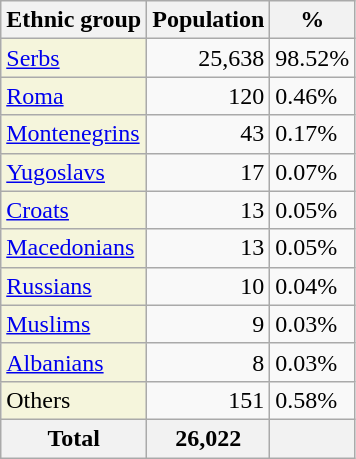<table class="wikitable">
<tr>
<th>Ethnic group</th>
<th>Population</th>
<th>%</th>
</tr>
<tr>
<td style="background:#F5F5DC;"><a href='#'>Serbs</a></td>
<td align="right">25,638</td>
<td>98.52%</td>
</tr>
<tr>
<td style="background:#F5F5DC;"><a href='#'>Roma</a></td>
<td align="right">120</td>
<td>0.46%</td>
</tr>
<tr>
<td style="background:#F5F5DC;"><a href='#'>Montenegrins</a></td>
<td align="right">43</td>
<td>0.17%</td>
</tr>
<tr>
<td style="background:#F5F5DC;"><a href='#'>Yugoslavs</a></td>
<td align="right">17</td>
<td>0.07%</td>
</tr>
<tr>
<td style="background:#F5F5DC;"><a href='#'>Croats</a></td>
<td align="right">13</td>
<td>0.05%</td>
</tr>
<tr>
<td style="background:#F5F5DC;"><a href='#'>Macedonians</a></td>
<td align="right">13</td>
<td>0.05%</td>
</tr>
<tr>
<td style="background:#F5F5DC;"><a href='#'>Russians</a></td>
<td align="right">10</td>
<td>0.04%</td>
</tr>
<tr>
<td style="background:#F5F5DC;"><a href='#'>Muslims</a></td>
<td align="right">9</td>
<td>0.03%</td>
</tr>
<tr>
<td style="background:#F5F5DC;"><a href='#'>Albanians</a></td>
<td align="right">8</td>
<td>0.03%</td>
</tr>
<tr>
<td style="background:#F5F5DC;">Others</td>
<td align="right">151</td>
<td>0.58%</td>
</tr>
<tr>
<th>Total</th>
<th align="right">26,022</th>
<th></th>
</tr>
</table>
